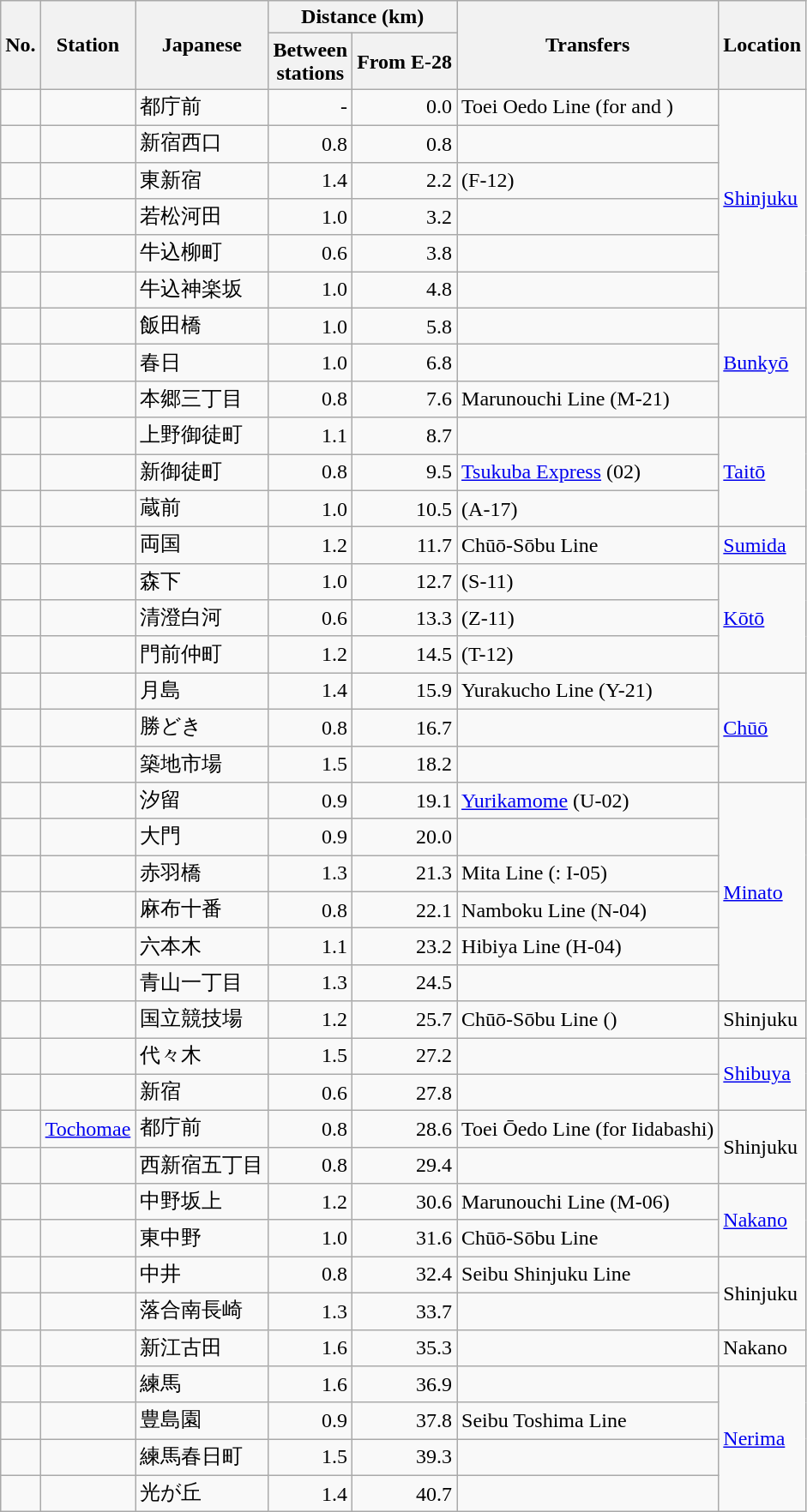<table class="wikitable" rules="all">
<tr>
<th rowspan="2">No.</th>
<th rowspan="2">Station</th>
<th rowspan="2">Japanese</th>
<th colspan="2">Distance (km)</th>
<th rowspan="2">Transfers</th>
<th rowspan="2">Location</th>
</tr>
<tr>
<th>Between<br>stations</th>
<th>From E-28</th>
</tr>
<tr>
<td></td>
<td></td>
<td>都庁前</td>
<td style="text-align:right;">-</td>
<td style="text-align:right;">0.0</td>
<td> Toei Oedo Line (for  and )</td>
<td rowspan="6"><a href='#'>Shinjuku</a></td>
</tr>
<tr>
<td></td>
<td></td>
<td>新宿西口</td>
<td style="text-align:right;">0.8</td>
<td style="text-align:right;">0.8</td>
<td></td>
</tr>
<tr>
<td></td>
<td></td>
<td>東新宿</td>
<td style="text-align:right;">1.4</td>
<td style="text-align:right;">2.2</td>
<td>  (F-12)</td>
</tr>
<tr>
<td></td>
<td></td>
<td>若松河田</td>
<td style="text-align:right;">1.0</td>
<td style="text-align:right;">3.2</td>
<td> </td>
</tr>
<tr>
<td></td>
<td></td>
<td>牛込柳町</td>
<td style="text-align:right;">0.6</td>
<td style="text-align:right;">3.8</td>
<td> </td>
</tr>
<tr>
<td></td>
<td></td>
<td>牛込神楽坂</td>
<td style="text-align:right;">1.0</td>
<td style="text-align:right;">4.8</td>
<td> </td>
</tr>
<tr>
<td></td>
<td></td>
<td>飯田橋</td>
<td style="text-align:right;">1.0</td>
<td style="text-align:right;">5.8</td>
<td></td>
<td rowspan="3"><a href='#'>Bunkyō</a></td>
</tr>
<tr>
<td></td>
<td></td>
<td>春日</td>
<td style="text-align:right;">1.0</td>
<td style="text-align:right;">6.8</td>
<td></td>
</tr>
<tr>
<td></td>
<td></td>
<td>本郷三丁目</td>
<td style="text-align:right;">0.8</td>
<td style="text-align:right;">7.6</td>
<td> Marunouchi Line (M-21)</td>
</tr>
<tr>
<td></td>
<td></td>
<td>上野御徒町</td>
<td style="text-align:right;">1.1</td>
<td style="text-align:right;">8.7</td>
<td></td>
<td rowspan="3"><a href='#'>Taitō</a></td>
</tr>
<tr>
<td></td>
<td></td>
<td>新御徒町</td>
<td style="text-align:right;">0.8</td>
<td style="text-align:right;">9.5</td>
<td> <a href='#'>Tsukuba Express</a> (02)</td>
</tr>
<tr>
<td></td>
<td></td>
<td>蔵前</td>
<td style="text-align:right;">1.0</td>
<td style="text-align:right;">10.5</td>
<td>  (A-17)</td>
</tr>
<tr>
<td></td>
<td></td>
<td>両国</td>
<td style="text-align:right;">1.2</td>
<td style="text-align:right;">11.7</td>
<td> Chūō-Sōbu Line</td>
<td><a href='#'>Sumida</a></td>
</tr>
<tr>
<td></td>
<td></td>
<td>森下</td>
<td style="text-align:right;">1.0</td>
<td style="text-align:right;">12.7</td>
<td>  (S-11)</td>
<td rowspan="3"><a href='#'>Kōtō</a></td>
</tr>
<tr>
<td></td>
<td></td>
<td>清澄白河</td>
<td style="text-align:right;">0.6</td>
<td style="text-align:right;">13.3</td>
<td>  (Z-11)</td>
</tr>
<tr>
<td></td>
<td></td>
<td>門前仲町</td>
<td style="text-align:right;">1.2</td>
<td style="text-align:right;">14.5</td>
<td>  (T-12)</td>
</tr>
<tr>
<td></td>
<td></td>
<td>月島</td>
<td style="text-align:right;">1.4</td>
<td style="text-align:right;">15.9</td>
<td> Yurakucho Line (Y-21)</td>
<td rowspan="3"><a href='#'>Chūō</a></td>
</tr>
<tr>
<td></td>
<td></td>
<td>勝どき</td>
<td style="text-align:right;">0.8</td>
<td style="text-align:right;">16.7</td>
<td> </td>
</tr>
<tr>
<td></td>
<td></td>
<td>築地市場</td>
<td style="text-align:right;">1.5</td>
<td style="text-align:right;">18.2</td>
<td> </td>
</tr>
<tr>
<td></td>
<td></td>
<td>汐留</td>
<td style="text-align:right;">0.9</td>
<td style="text-align:right;">19.1</td>
<td> <a href='#'>Yurikamome</a> (U-02)</td>
<td rowspan="6"><a href='#'>Minato</a></td>
</tr>
<tr>
<td></td>
<td></td>
<td>大門</td>
<td style="text-align:right;">0.9</td>
<td style="text-align:right;">20.0</td>
<td></td>
</tr>
<tr>
<td></td>
<td></td>
<td>赤羽橋</td>
<td style="text-align:right;">1.3</td>
<td style="text-align:right;">21.3</td>
<td> Mita Line (: I-05)</td>
</tr>
<tr>
<td></td>
<td></td>
<td>麻布十番</td>
<td style="text-align:right;">0.8</td>
<td style="text-align:right;">22.1</td>
<td> Namboku Line (N-04)</td>
</tr>
<tr>
<td></td>
<td></td>
<td>六本木</td>
<td style="text-align:right;">1.1</td>
<td style="text-align:right;">23.2</td>
<td> Hibiya Line (H-04)</td>
</tr>
<tr>
<td></td>
<td></td>
<td>青山一丁目</td>
<td style="text-align:right;">1.3</td>
<td style="text-align:right;">24.5</td>
<td></td>
</tr>
<tr>
<td></td>
<td></td>
<td>国立競技場</td>
<td style="text-align:right;">1.2</td>
<td style="text-align:right;">25.7</td>
<td> Chūō-Sōbu Line ()</td>
<td>Shinjuku</td>
</tr>
<tr>
<td></td>
<td></td>
<td>代々木</td>
<td style="text-align:right;">1.5</td>
<td style="text-align:right;">27.2</td>
<td></td>
<td rowspan="2"><a href='#'>Shibuya</a></td>
</tr>
<tr>
<td></td>
<td></td>
<td>新宿</td>
<td style="text-align:right;">0.6</td>
<td style="text-align:right;">27.8</td>
<td></td>
</tr>
<tr>
<td></td>
<td><a href='#'>Tochomae</a></td>
<td>都庁前</td>
<td style="text-align:right;">0.8</td>
<td style="text-align:right;">28.6</td>
<td> Toei Ōedo Line (for Iidabashi)</td>
<td rowspan="2">Shinjuku</td>
</tr>
<tr>
<td></td>
<td></td>
<td>西新宿五丁目</td>
<td style="text-align:right;">0.8</td>
<td style="text-align:right;">29.4</td>
<td> </td>
</tr>
<tr>
<td></td>
<td></td>
<td>中野坂上</td>
<td style="text-align:right;">1.2</td>
<td style="text-align:right;">30.6</td>
<td> Marunouchi Line (M-06)</td>
<td rowspan="2"><a href='#'>Nakano</a></td>
</tr>
<tr>
<td></td>
<td></td>
<td>東中野</td>
<td style="text-align:right;">1.0</td>
<td style="text-align:right;">31.6</td>
<td> Chūō-Sōbu Line</td>
</tr>
<tr>
<td></td>
<td></td>
<td>中井</td>
<td style="text-align:right;">0.8</td>
<td style="text-align:right;">32.4</td>
<td> Seibu Shinjuku Line</td>
<td rowspan="2">Shinjuku</td>
</tr>
<tr>
<td></td>
<td></td>
<td>落合南長崎</td>
<td style="text-align:right;">1.3</td>
<td style="text-align:right;">33.7</td>
<td> </td>
</tr>
<tr>
<td></td>
<td></td>
<td>新江古田</td>
<td style="text-align:right;">1.6</td>
<td style="text-align:right;">35.3</td>
<td> </td>
<td>Nakano</td>
</tr>
<tr>
<td></td>
<td></td>
<td>練馬</td>
<td style="text-align:right;">1.6</td>
<td style="text-align:right;">36.9</td>
<td></td>
<td rowspan="4"><a href='#'>Nerima</a></td>
</tr>
<tr>
<td></td>
<td></td>
<td>豊島園</td>
<td style="text-align:right;">0.9</td>
<td style="text-align:right;">37.8</td>
<td> Seibu Toshima Line</td>
</tr>
<tr>
<td></td>
<td></td>
<td>練馬春日町</td>
<td style="text-align:right;">1.5</td>
<td style="text-align:right;">39.3</td>
<td> </td>
</tr>
<tr>
<td></td>
<td></td>
<td>光が丘</td>
<td style="text-align:right;">1.4</td>
<td style="text-align:right;">40.7</td>
<td> </td>
</tr>
</table>
